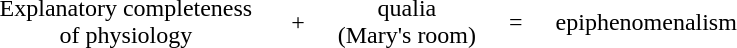<table cellpadding="10" style="margin:auto;">
<tr>
<td style="width:25px;"> </td>
<td style="text-align:center;">Explanatory completeness<br>of physiology</td>
<td> +</td>
<td style="text-align:center;">qualia<br>(Mary's room)</td>
<td>=</td>
<td>epiphenomenalism</td>
</tr>
</table>
